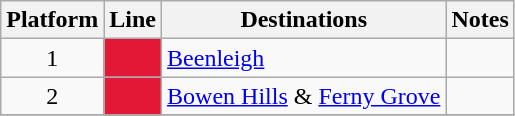<table class="wikitable" style="float: none; margin: 0.5em; ">
<tr>
<th>Platform</th>
<th>Line</th>
<th>Destinations</th>
<th>Notes</th>
</tr>
<tr>
<td rowspan=1 style="text-align:center;">1</td>
<td style="background:#E31836"><a href='#'></a></td>
<td><a href='#'>Beenleigh</a></td>
<td></td>
</tr>
<tr>
<td rowspan=1 style="text-align:center;">2</td>
<td style="background:#E31836"><a href='#'></a></td>
<td><a href='#'>Bowen Hills</a> & <a href='#'>Ferny Grove</a></td>
<td></td>
</tr>
<tr>
</tr>
</table>
